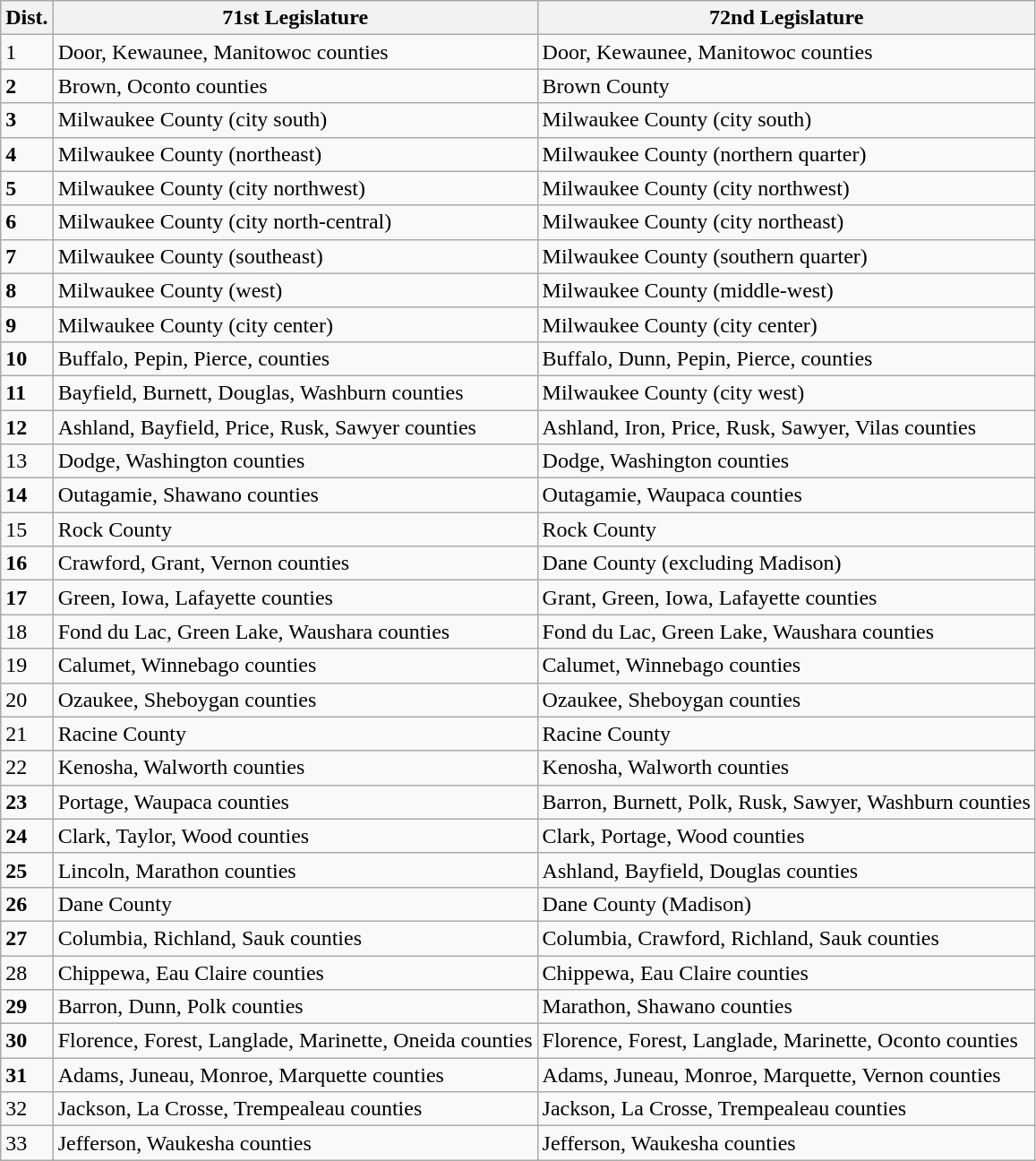<table class="wikitable">
<tr>
<th>Dist.</th>
<th>71st Legislature</th>
<th>72nd Legislature</th>
</tr>
<tr>
<td>1</td>
<td>Door, Kewaunee, Manitowoc counties</td>
<td>Door, Kewaunee, Manitowoc counties</td>
</tr>
<tr>
<td><strong>2</strong></td>
<td>Brown, Oconto counties</td>
<td>Brown County</td>
</tr>
<tr>
<td><strong>3</strong></td>
<td>Milwaukee County (city south)</td>
<td>Milwaukee County (city south)</td>
</tr>
<tr>
<td><strong>4</strong></td>
<td>Milwaukee County (northeast)</td>
<td>Milwaukee County (northern quarter)</td>
</tr>
<tr>
<td><strong>5</strong></td>
<td>Milwaukee County (city northwest)</td>
<td>Milwaukee County (city northwest)</td>
</tr>
<tr>
<td><strong>6</strong></td>
<td>Milwaukee County (city north-central)</td>
<td>Milwaukee County (city northeast)</td>
</tr>
<tr>
<td><strong>7</strong></td>
<td>Milwaukee County (southeast)</td>
<td>Milwaukee County (southern quarter)</td>
</tr>
<tr>
<td><strong>8</strong></td>
<td>Milwaukee County (west)</td>
<td>Milwaukee County (middle-west)</td>
</tr>
<tr>
<td><strong>9</strong></td>
<td>Milwaukee County (city center)</td>
<td>Milwaukee County (city center)</td>
</tr>
<tr>
<td><strong>10</strong></td>
<td>Buffalo, Pepin, Pierce,  counties</td>
<td>Buffalo, Dunn, Pepin, Pierce,  counties</td>
</tr>
<tr>
<td><strong>11</strong></td>
<td>Bayfield, Burnett, Douglas, Washburn counties</td>
<td>Milwaukee County (city west)</td>
</tr>
<tr>
<td><strong>12</strong></td>
<td>Ashland, Bayfield, Price, Rusk, Sawyer counties</td>
<td>Ashland, Iron, Price, Rusk, Sawyer, Vilas counties</td>
</tr>
<tr>
<td>13</td>
<td>Dodge, Washington counties</td>
<td>Dodge, Washington counties</td>
</tr>
<tr>
<td><strong>14</strong></td>
<td>Outagamie, Shawano counties</td>
<td>Outagamie, Waupaca counties</td>
</tr>
<tr>
<td>15</td>
<td>Rock County</td>
<td>Rock County</td>
</tr>
<tr>
<td><strong>16</strong></td>
<td>Crawford, Grant, Vernon counties</td>
<td>Dane County (excluding Madison)</td>
</tr>
<tr>
<td><strong>17</strong></td>
<td>Green, Iowa, Lafayette counties</td>
<td>Grant, Green, Iowa, Lafayette counties</td>
</tr>
<tr>
<td>18</td>
<td>Fond du Lac, Green Lake, Waushara counties</td>
<td>Fond du Lac, Green Lake, Waushara counties</td>
</tr>
<tr>
<td>19</td>
<td>Calumet, Winnebago counties</td>
<td>Calumet, Winnebago counties</td>
</tr>
<tr>
<td>20</td>
<td>Ozaukee, Sheboygan counties</td>
<td>Ozaukee, Sheboygan counties</td>
</tr>
<tr>
<td>21</td>
<td>Racine County</td>
<td>Racine County</td>
</tr>
<tr>
<td>22</td>
<td>Kenosha, Walworth counties</td>
<td>Kenosha, Walworth counties</td>
</tr>
<tr>
<td><strong>23</strong></td>
<td>Portage, Waupaca counties</td>
<td>Barron, Burnett, Polk, Rusk, Sawyer, Washburn counties</td>
</tr>
<tr>
<td><strong>24</strong></td>
<td>Clark, Taylor, Wood counties</td>
<td>Clark, Portage, Wood counties</td>
</tr>
<tr>
<td><strong>25</strong></td>
<td>Lincoln, Marathon counties</td>
<td>Ashland, Bayfield, Douglas counties</td>
</tr>
<tr>
<td><strong>26</strong></td>
<td>Dane County</td>
<td>Dane County (Madison)</td>
</tr>
<tr>
<td><strong>27</strong></td>
<td>Columbia, Richland, Sauk counties</td>
<td>Columbia, Crawford, Richland, Sauk counties</td>
</tr>
<tr>
<td>28</td>
<td>Chippewa, Eau Claire counties</td>
<td>Chippewa, Eau Claire counties</td>
</tr>
<tr>
<td><strong>29</strong></td>
<td>Barron, Dunn, Polk counties</td>
<td>Marathon, Shawano counties</td>
</tr>
<tr>
<td><strong>30</strong></td>
<td>Florence, Forest, Langlade, Marinette, Oneida counties</td>
<td>Florence, Forest, Langlade, Marinette, Oconto counties</td>
</tr>
<tr>
<td><strong>31</strong></td>
<td>Adams, Juneau, Monroe, Marquette counties</td>
<td>Adams, Juneau, Monroe, Marquette, Vernon counties</td>
</tr>
<tr>
<td>32</td>
<td>Jackson, La Crosse, Trempealeau counties</td>
<td>Jackson, La Crosse, Trempealeau counties</td>
</tr>
<tr>
<td>33</td>
<td>Jefferson, Waukesha counties</td>
<td>Jefferson, Waukesha counties</td>
</tr>
</table>
